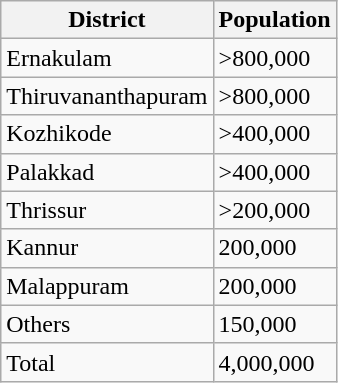<table class="wikitable sortable">
<tr>
<th>District</th>
<th>Population</th>
</tr>
<tr>
<td>Ernakulam</td>
<td>>800,000</td>
</tr>
<tr>
<td>Thiruvananthapuram</td>
<td>>800,000</td>
</tr>
<tr>
<td>Kozhikode</td>
<td>>400,000</td>
</tr>
<tr>
<td>Palakkad</td>
<td>>400,000</td>
</tr>
<tr>
<td>Thrissur</td>
<td>>200,000</td>
</tr>
<tr>
<td>Kannur</td>
<td>200,000</td>
</tr>
<tr>
<td>Malappuram</td>
<td>200,000</td>
</tr>
<tr>
<td>Others</td>
<td>150,000</td>
</tr>
<tr>
<td>Total</td>
<td>4,000,000</td>
</tr>
</table>
